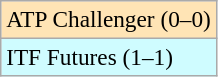<table class=wikitable style=font-size:97%>
<tr bgcolor=moccasin>
<td>ATP Challenger (0–0)</td>
</tr>
<tr bgcolor=cffcff>
<td>ITF Futures (1–1)</td>
</tr>
</table>
